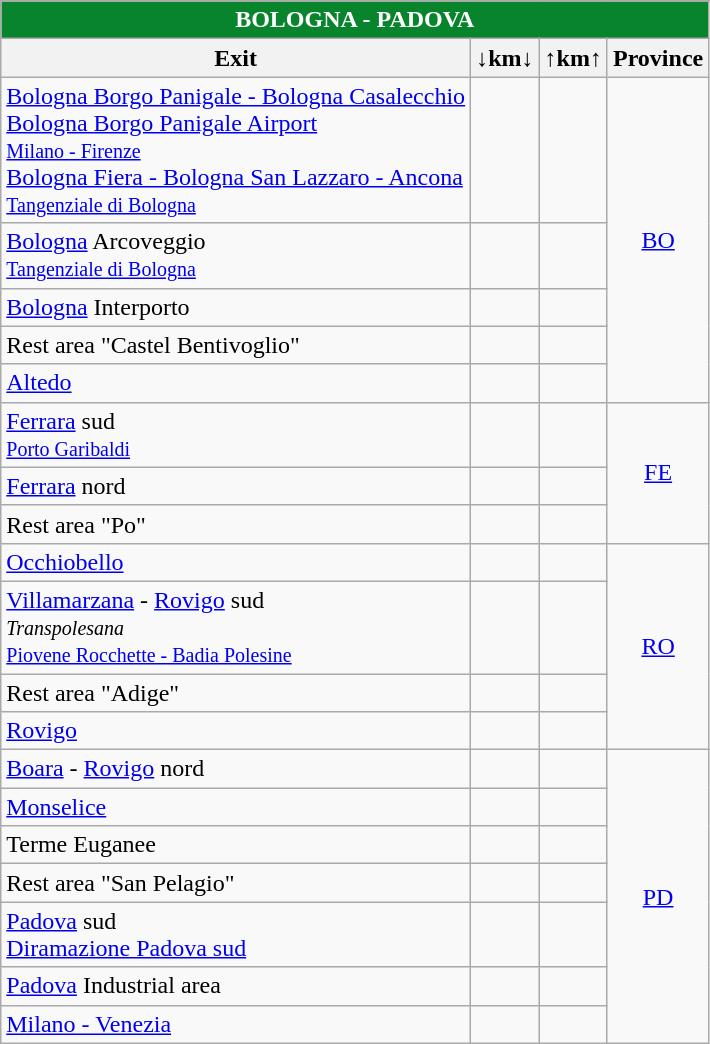<table class="wikitable">
<tr>
</tr>
<tr align="center" bgcolor="08842C" style="color: white;font-size:100%;">
<td colspan="5"><strong> BOLOGNA - PADOVA</strong><br></td>
</tr>
<tr>
<th><strong>Exit</strong></th>
<th align="center"><strong>↓km↓</strong></th>
<th align="center"><strong>↑km↑</strong></th>
<th align="center"><strong>Province</strong></th>
</tr>
<tr>
<td>   <a href='#'>Bologna Borgo Panigale - Bologna Casalecchio</a><br> <a href='#'>Bologna Borgo Panigale Airport</a><br><small>   <a href='#'>Milano - Firenze</a></small><br>  <a href='#'>Bologna Fiera - Bologna San Lazzaro - Ancona</a><br><small> <a href='#'>Tangenziale di Bologna</a></small></td>
<td align="right"></td>
<td align="right"></td>
<td rowspan=5 align="center"><a href='#'>BO</a></td>
</tr>
<tr>
<td> <a href='#'>Bologna</a> Arcoveggio<br><small> <a href='#'>Tangenziale di Bologna</a></small></td>
<td align="right"></td>
<td align="right"></td>
</tr>
<tr>
<td> <a href='#'>Bologna</a> Interporto</td>
<td align="right"></td>
<td align="right"></td>
</tr>
<tr>
<td> Rest area "Castel Bentivoglio"</td>
<td align="right"></td>
<td align="right"></td>
</tr>
<tr>
<td> <a href='#'>Altedo</a></td>
<td align="right"></td>
<td align="right"></td>
</tr>
<tr>
<td> <a href='#'>Ferrara</a> sud<br><small> <a href='#'>Porto Garibaldi</a></small></td>
<td align="right"></td>
<td align="right"></td>
<td rowspan=3 align="center"><a href='#'>FE</a></td>
</tr>
<tr>
<td> <a href='#'>Ferrara</a> nord</td>
<td align="right"></td>
<td align="right"></td>
</tr>
<tr>
<td> Rest area "Po"</td>
<td align="right"></td>
<td align="right"></td>
</tr>
<tr>
<td> <a href='#'>Occhiobello</a></td>
<td align="right"></td>
<td align="right"></td>
<td rowspan=4 align="center"><a href='#'>RO</a></td>
</tr>
<tr>
<td> <a href='#'>Villamarzana</a> - <a href='#'>Rovigo</a> sud<br><small>  <em>Transpolesana</em></small><br><small>  <a href='#'>Piovene Rocchette - Badia Polesine</a></small></td>
<td align="right"></td>
<td align="right"></td>
</tr>
<tr>
<td> Rest area "Adige"</td>
<td align="right"></td>
<td align="right"></td>
</tr>
<tr>
<td> <a href='#'>Rovigo</a></td>
<td align="right"></td>
<td align="right"></td>
</tr>
<tr>
<td> <a href='#'>Boara</a> - <a href='#'>Rovigo</a> nord</td>
<td align="right"></td>
<td align="right"></td>
<td rowspan="7" align="center"><a href='#'>PD</a></td>
</tr>
<tr>
<td> <a href='#'>Monselice</a></td>
<td align="right"></td>
<td align="right"></td>
</tr>
<tr>
<td>  Terme Euganee</td>
<td align="right"></td>
<td align="right"></td>
</tr>
<tr>
<td> Rest area "San Pelagio"</td>
<td align="right"></td>
<td align="right"></td>
</tr>
<tr>
<td> <a href='#'>Padova</a> sud <br> <a href='#'>Diramazione Padova sud</a></td>
<td align="right"></td>
<td align="right"></td>
</tr>
<tr>
<td> <a href='#'>Padova</a>  Industrial area</td>
<td align="right"></td>
<td align="right"></td>
</tr>
<tr>
<td>   <a href='#'>Milano - Venezia</a></td>
<td align="right"></td>
<td align="right"></td>
</tr>
</table>
